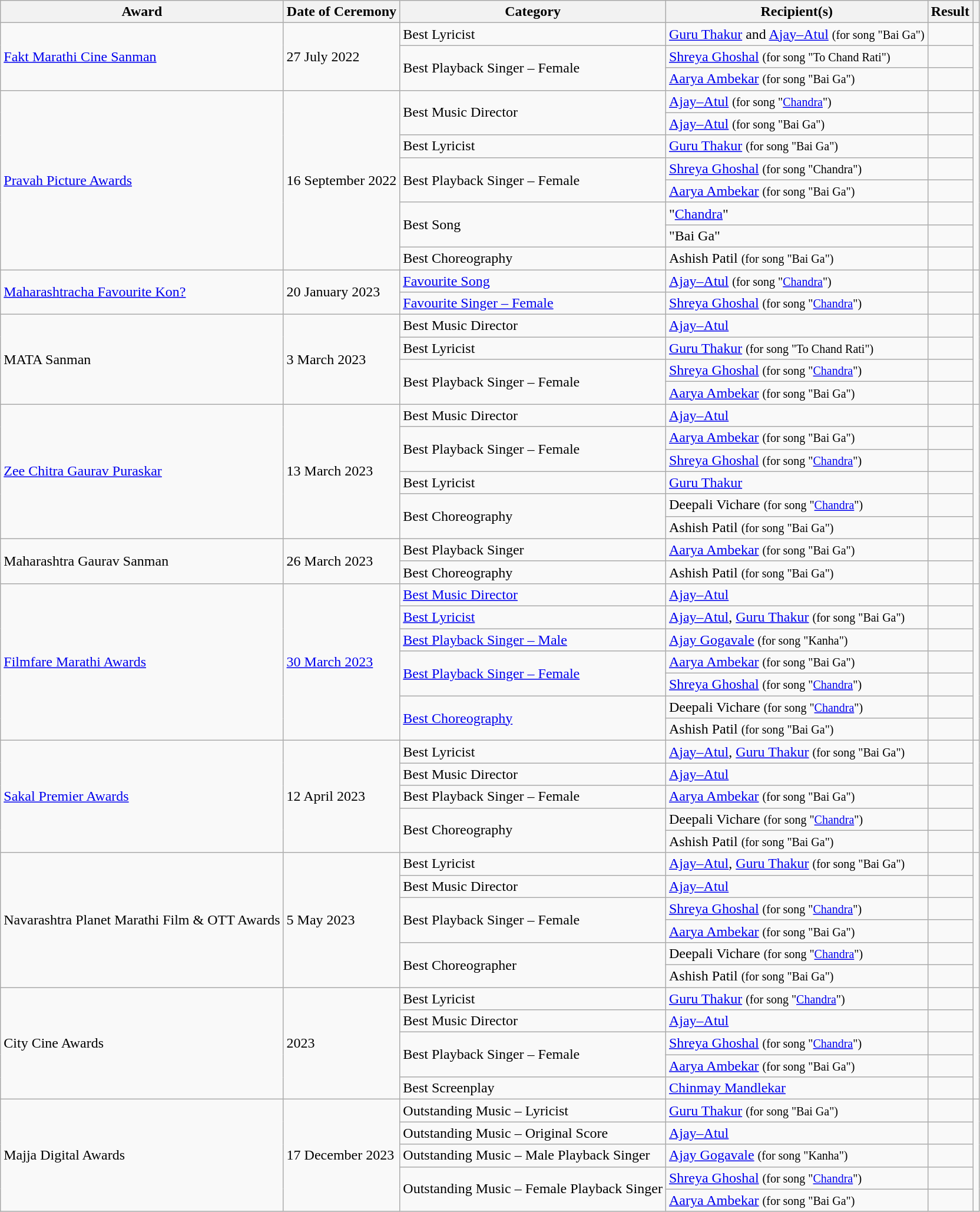<table class="wikitable plainrowheaders sortable">
<tr>
<th>Award</th>
<th>Date of Ceremony</th>
<th>Category</th>
<th>Recipient(s)</th>
<th>Result</th>
<th scope="col" class="unsortable"></th>
</tr>
<tr>
<td rowspan="3"><a href='#'>Fakt Marathi Cine Sanman</a></td>
<td rowspan="3">27 July 2022</td>
<td>Best Lyricist</td>
<td><a href='#'>Guru Thakur</a> and <a href='#'>Ajay–Atul</a> <small>(for song "Bai Ga")</small></td>
<td></td>
<td rowspan="3"></td>
</tr>
<tr>
<td rowspan="2">Best Playback Singer – Female</td>
<td><a href='#'>Shreya Ghoshal</a> <small>(for song "To Chand Rati")</small></td>
<td></td>
</tr>
<tr>
<td><a href='#'>Aarya Ambekar</a> <small>(for song "Bai Ga")</small></td>
<td></td>
</tr>
<tr>
<td rowspan="8"><a href='#'>Pravah Picture Awards</a></td>
<td rowspan="8">16 September 2022</td>
<td rowspan="2">Best Music Director</td>
<td><a href='#'>Ajay–Atul</a> <small>(for song "<a href='#'>Chandra</a>")</small></td>
<td></td>
<td rowspan="8"></td>
</tr>
<tr>
<td><a href='#'>Ajay–Atul</a> <small>(for song "Bai Ga")</small></td>
<td></td>
</tr>
<tr>
<td>Best Lyricist</td>
<td><a href='#'>Guru Thakur</a> <small>(for song "Bai Ga")</small></td>
<td></td>
</tr>
<tr>
<td rowspan="2">Best Playback Singer – Female</td>
<td><a href='#'>Shreya Ghoshal</a> <small>(for song "Chandra")</small></td>
<td></td>
</tr>
<tr>
<td><a href='#'>Aarya Ambekar</a> <small>(for song "Bai Ga")</small></td>
<td></td>
</tr>
<tr>
<td rowspan="2">Best Song</td>
<td>"<a href='#'>Chandra</a>"</td>
<td></td>
</tr>
<tr>
<td>"Bai Ga"</td>
<td></td>
</tr>
<tr>
<td>Best Choreography</td>
<td>Ashish Patil <small>(for song "Bai Ga")</small></td>
<td></td>
</tr>
<tr>
<td rowspan="2"><a href='#'>Maharashtracha Favourite Kon?</a></td>
<td rowspan="2">20 January 2023</td>
<td><a href='#'>Favourite Song</a></td>
<td><a href='#'>Ajay–Atul</a> <small>(for song "<a href='#'>Chandra</a>")</small></td>
<td></td>
<td rowspan="2"></td>
</tr>
<tr>
<td><a href='#'>Favourite Singer – Female</a></td>
<td><a href='#'>Shreya Ghoshal</a> <small>(for song "<a href='#'>Chandra</a>")</small></td>
<td></td>
</tr>
<tr>
<td rowspan="4">MATA Sanman</td>
<td rowspan="4">3 March 2023</td>
<td>Best Music Director</td>
<td><a href='#'>Ajay–Atul</a></td>
<td></td>
<td rowspan="4"></td>
</tr>
<tr>
<td>Best Lyricist</td>
<td><a href='#'>Guru Thakur</a> <small>(for song "To Chand Rati")</small></td>
<td></td>
</tr>
<tr>
<td rowspan="2">Best Playback Singer – Female</td>
<td><a href='#'>Shreya Ghoshal</a> <small>(for song "<a href='#'>Chandra</a>")</small></td>
<td></td>
</tr>
<tr>
<td><a href='#'>Aarya Ambekar</a> <small>(for song "Bai Ga")</small></td>
<td></td>
</tr>
<tr>
<td rowspan="6"><a href='#'>Zee Chitra Gaurav Puraskar</a></td>
<td rowspan="6">13 March 2023</td>
<td>Best Music Director</td>
<td><a href='#'>Ajay–Atul</a></td>
<td></td>
<td rowspan="6"></td>
</tr>
<tr>
<td rowspan="2">Best Playback Singer – Female</td>
<td><a href='#'>Aarya Ambekar</a> <small>(for song "Bai Ga")</small></td>
<td></td>
</tr>
<tr>
<td><a href='#'>Shreya Ghoshal</a> <small>(for song "<a href='#'>Chandra</a>")</small></td>
<td></td>
</tr>
<tr>
<td>Best Lyricist</td>
<td><a href='#'>Guru Thakur</a></td>
<td></td>
</tr>
<tr>
<td rowspan="2">Best Choreography</td>
<td>Deepali Vichare <small>(for song "<a href='#'>Chandra</a>")</small></td>
<td></td>
</tr>
<tr>
<td>Ashish Patil <small>(for song "Bai Ga")</small></td>
<td></td>
</tr>
<tr>
<td rowspan="2">Maharashtra Gaurav Sanman</td>
<td rowspan="2">26 March 2023</td>
<td>Best Playback Singer</td>
<td><a href='#'>Aarya Ambekar</a> <small>(for song "Bai Ga")</small></td>
<td></td>
<td rowspan="2"></td>
</tr>
<tr>
<td>Best Choreography</td>
<td>Ashish Patil <small>(for song "Bai Ga")</small></td>
<td></td>
</tr>
<tr>
<td rowspan="7"><a href='#'>Filmfare Marathi Awards</a></td>
<td rowspan="7"><a href='#'>30 March 2023</a></td>
<td><a href='#'>Best Music Director</a></td>
<td><a href='#'>Ajay–Atul</a></td>
<td></td>
<td rowspan="7"></td>
</tr>
<tr>
<td><a href='#'>Best Lyricist</a></td>
<td><a href='#'>Ajay–Atul</a>, <a href='#'>Guru Thakur</a> <small>(for song "Bai Ga")</small></td>
<td></td>
</tr>
<tr>
<td><a href='#'>Best Playback Singer – Male</a></td>
<td><a href='#'>Ajay Gogavale</a> <small>(for song "Kanha")</small></td>
<td></td>
</tr>
<tr>
<td rowspan="2"><a href='#'>Best Playback Singer – Female</a></td>
<td><a href='#'>Aarya Ambekar</a> <small>(for song "Bai Ga")</small></td>
<td></td>
</tr>
<tr>
<td><a href='#'>Shreya Ghoshal</a> <small>(for song "<a href='#'>Chandra</a>")</small></td>
<td></td>
</tr>
<tr>
<td rowspan="2"><a href='#'>Best Choreography</a></td>
<td>Deepali Vichare <small>(for song "<a href='#'>Chandra</a>")</small></td>
<td></td>
</tr>
<tr>
<td>Ashish Patil <small>(for song "Bai Ga")</small></td>
<td></td>
</tr>
<tr>
<td rowspan="5"><a href='#'>Sakal Premier Awards</a></td>
<td rowspan="5">12 April 2023</td>
<td>Best Lyricist</td>
<td><a href='#'>Ajay–Atul</a>, <a href='#'>Guru Thakur</a> <small>(for song "Bai Ga")</small></td>
<td></td>
<td rowspan="5"></td>
</tr>
<tr>
<td>Best Music Director</td>
<td><a href='#'>Ajay–Atul</a></td>
<td></td>
</tr>
<tr>
<td>Best Playback Singer – Female</td>
<td><a href='#'>Aarya Ambekar</a> <small>(for song "Bai Ga")</small></td>
<td></td>
</tr>
<tr>
<td rowspan="2">Best Choreography</td>
<td>Deepali Vichare <small>(for song "<a href='#'>Chandra</a>")</small></td>
<td></td>
</tr>
<tr>
<td>Ashish Patil <small>(for song "Bai Ga")</small></td>
<td></td>
</tr>
<tr>
<td rowspan="6">Navarashtra Planet Marathi Film & OTT Awards</td>
<td rowspan="6">5 May 2023</td>
<td>Best Lyricist</td>
<td><a href='#'>Ajay–Atul</a>, <a href='#'>Guru Thakur</a> <small>(for song "Bai Ga")</small></td>
<td></td>
<td rowspan="6"></td>
</tr>
<tr>
<td>Best Music Director</td>
<td><a href='#'>Ajay–Atul</a></td>
<td></td>
</tr>
<tr>
<td rowspan="2">Best Playback Singer – Female</td>
<td><a href='#'>Shreya Ghoshal</a> <small>(for song "<a href='#'>Chandra</a>")</small></td>
<td></td>
</tr>
<tr>
<td><a href='#'>Aarya Ambekar</a> <small>(for song "Bai Ga")</small></td>
<td></td>
</tr>
<tr>
<td rowspan="2">Best Choreographer</td>
<td>Deepali Vichare <small>(for song "<a href='#'>Chandra</a>")</small></td>
<td></td>
</tr>
<tr>
<td>Ashish Patil <small>(for song "Bai Ga")</small></td>
<td></td>
</tr>
<tr>
<td rowspan="5">City Cine Awards</td>
<td rowspan="5">2023</td>
<td>Best Lyricist</td>
<td><a href='#'>Guru Thakur</a> <small>(for song "<a href='#'>Chandra</a>")</small></td>
<td></td>
<td rowspan="5"></td>
</tr>
<tr>
<td>Best Music Director</td>
<td><a href='#'>Ajay–Atul</a></td>
<td></td>
</tr>
<tr>
<td rowspan="2">Best Playback Singer – Female</td>
<td><a href='#'>Shreya Ghoshal</a> <small>(for song "<a href='#'>Chandra</a>")</small></td>
<td></td>
</tr>
<tr>
<td><a href='#'>Aarya Ambekar</a> <small>(for song "Bai Ga")</small></td>
<td></td>
</tr>
<tr>
<td>Best Screenplay</td>
<td><a href='#'>Chinmay Mandlekar</a></td>
<td></td>
</tr>
<tr>
<td rowspan="5">Majja Digital Awards</td>
<td rowspan="5">17 December 2023</td>
<td>Outstanding Music – Lyricist</td>
<td><a href='#'>Guru Thakur</a> <small>(for song "Bai Ga")</small></td>
<td></td>
<td rowspan="5"></td>
</tr>
<tr>
<td>Outstanding Music – Original Score</td>
<td><a href='#'>Ajay–Atul</a></td>
<td></td>
</tr>
<tr>
<td>Outstanding Music – Male Playback Singer</td>
<td><a href='#'>Ajay Gogavale</a> <small>(for song "Kanha")</small></td>
<td></td>
</tr>
<tr>
<td rowspan="2">Outstanding Music – Female Playback Singer</td>
<td><a href='#'>Shreya Ghoshal</a> <small>(for song "<a href='#'>Chandra</a>")</small></td>
<td></td>
</tr>
<tr>
<td><a href='#'>Aarya Ambekar</a> <small>(for song "Bai Ga")</small></td>
<td></td>
</tr>
</table>
